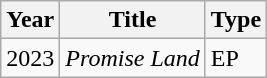<table class="wikitable">
<tr>
<th>Year</th>
<th>Title</th>
<th>Type</th>
</tr>
<tr>
<td>2023</td>
<td><em>Promise Land</em></td>
<td>EP</td>
</tr>
</table>
